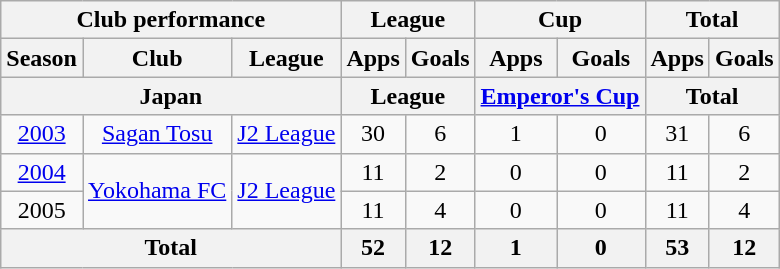<table class="wikitable" style="text-align:center;">
<tr>
<th colspan=3>Club performance</th>
<th colspan=2>League</th>
<th colspan=2>Cup</th>
<th colspan=2>Total</th>
</tr>
<tr>
<th>Season</th>
<th>Club</th>
<th>League</th>
<th>Apps</th>
<th>Goals</th>
<th>Apps</th>
<th>Goals</th>
<th>Apps</th>
<th>Goals</th>
</tr>
<tr>
<th colspan=3>Japan</th>
<th colspan=2>League</th>
<th colspan=2><a href='#'>Emperor's Cup</a></th>
<th colspan=2>Total</th>
</tr>
<tr>
<td><a href='#'>2003</a></td>
<td><a href='#'>Sagan Tosu</a></td>
<td><a href='#'>J2 League</a></td>
<td>30</td>
<td>6</td>
<td>1</td>
<td>0</td>
<td>31</td>
<td>6</td>
</tr>
<tr>
<td><a href='#'>2004</a></td>
<td rowspan="2"><a href='#'>Yokohama FC</a></td>
<td rowspan="2"><a href='#'>J2 League</a></td>
<td>11</td>
<td>2</td>
<td>0</td>
<td>0</td>
<td>11</td>
<td>2</td>
</tr>
<tr>
<td>2005</td>
<td>11</td>
<td>4</td>
<td>0</td>
<td>0</td>
<td>11</td>
<td>4</td>
</tr>
<tr>
<th colspan=3>Total</th>
<th>52</th>
<th>12</th>
<th>1</th>
<th>0</th>
<th>53</th>
<th>12</th>
</tr>
</table>
